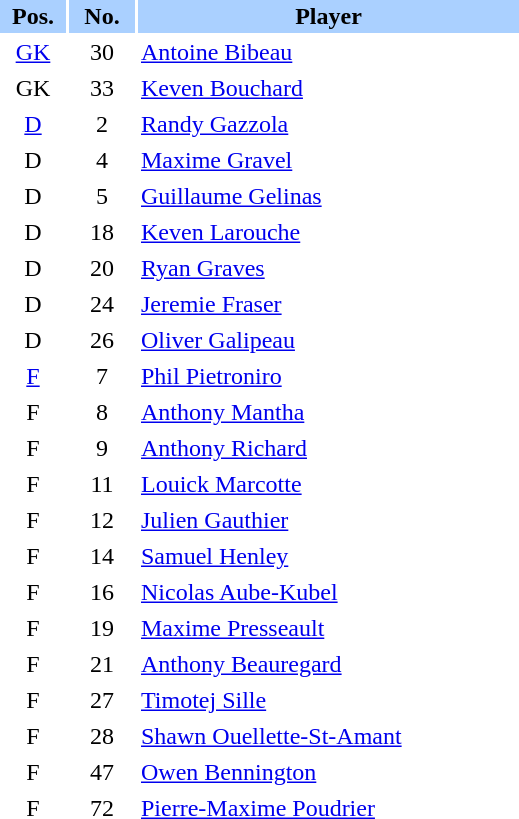<table border="0" cellspacing="2" cellpadding="2">
<tr bgcolor=AAD0FF>
<th width=40>Pos.</th>
<th width=40>No.</th>
<th width=250>Player</th>
</tr>
<tr>
<td style="text-align:center;"><a href='#'>GK</a></td>
<td style="text-align:center;">30</td>
<td><a href='#'>Antoine Bibeau</a></td>
</tr>
<tr>
<td style="text-align:center;">GK</td>
<td style="text-align:center;">33</td>
<td><a href='#'>Keven Bouchard</a></td>
</tr>
<tr>
<td style="text-align:center;"><a href='#'>D</a></td>
<td style="text-align:center;">2</td>
<td><a href='#'>Randy Gazzola</a></td>
</tr>
<tr>
<td style="text-align:center;">D</td>
<td style="text-align:center;">4</td>
<td><a href='#'>Maxime Gravel</a></td>
</tr>
<tr>
<td style="text-align:center;">D</td>
<td style="text-align:center;">5</td>
<td><a href='#'>Guillaume Gelinas</a></td>
</tr>
<tr>
<td style="text-align:center;">D</td>
<td style="text-align:center;">18</td>
<td><a href='#'>Keven Larouche</a></td>
</tr>
<tr>
<td style="text-align:center;">D</td>
<td style="text-align:center;">20</td>
<td><a href='#'>Ryan Graves</a></td>
</tr>
<tr>
<td style="text-align:center;">D</td>
<td style="text-align:center;">24</td>
<td><a href='#'>Jeremie Fraser</a></td>
</tr>
<tr>
<td style="text-align:center;">D</td>
<td style="text-align:center;">26</td>
<td><a href='#'>Oliver Galipeau</a></td>
</tr>
<tr>
<td style="text-align:center;"><a href='#'>F</a></td>
<td style="text-align:center;">7</td>
<td><a href='#'>Phil Pietroniro</a></td>
</tr>
<tr>
<td style="text-align:center;">F</td>
<td style="text-align:center;">8</td>
<td><a href='#'>Anthony Mantha</a></td>
</tr>
<tr>
<td style="text-align:center;">F</td>
<td style="text-align:center;">9</td>
<td><a href='#'>Anthony Richard</a></td>
</tr>
<tr>
<td style="text-align:center;">F</td>
<td style="text-align:center;">11</td>
<td><a href='#'>Louick Marcotte</a></td>
</tr>
<tr>
<td style="text-align:center;">F</td>
<td style="text-align:center;">12</td>
<td><a href='#'>Julien Gauthier</a></td>
</tr>
<tr>
<td style="text-align:center;">F</td>
<td style="text-align:center;">14</td>
<td><a href='#'>Samuel Henley</a></td>
</tr>
<tr>
<td style="text-align:center;">F</td>
<td style="text-align:center;">16</td>
<td><a href='#'>Nicolas Aube-Kubel</a></td>
</tr>
<tr>
<td style="text-align:center;">F</td>
<td style="text-align:center;">19</td>
<td><a href='#'>Maxime Presseault</a></td>
</tr>
<tr>
<td style="text-align:center;">F</td>
<td style="text-align:center;">21</td>
<td><a href='#'>Anthony Beauregard</a></td>
</tr>
<tr>
<td style="text-align:center;">F</td>
<td style="text-align:center;">27</td>
<td><a href='#'>Timotej Sille</a></td>
</tr>
<tr>
<td style="text-align:center;">F</td>
<td style="text-align:center;">28</td>
<td><a href='#'>Shawn Ouellette-St-Amant</a></td>
</tr>
<tr>
<td style="text-align:center;">F</td>
<td style="text-align:center;">47</td>
<td><a href='#'>Owen Bennington</a></td>
</tr>
<tr>
<td style="text-align:center;">F</td>
<td style="text-align:center;">72</td>
<td><a href='#'>Pierre-Maxime Poudrier</a></td>
</tr>
</table>
